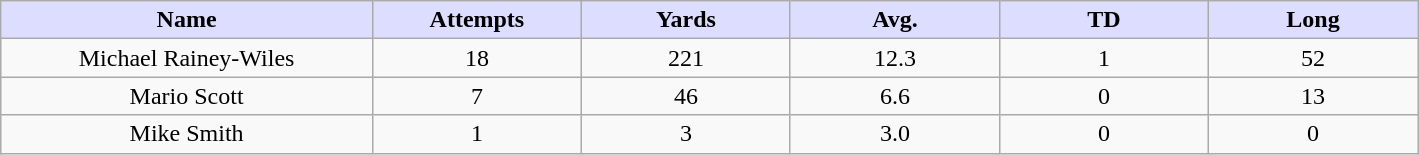<table class="wikitable sortable">
<tr>
<th style="background:#ddf; width:16%;">Name</th>
<th style="background:#ddf; width:9%;">Attempts</th>
<th style="background:#ddf; width:9%;">Yards</th>
<th style="background:#ddf; width:9%;">Avg.</th>
<th style="background:#ddf; width:9%;">TD</th>
<th style="background:#ddf; width:9%;">Long</th>
</tr>
<tr style="text-align:center;">
<td>Michael Rainey-Wiles</td>
<td>18</td>
<td>221</td>
<td>12.3</td>
<td>1</td>
<td>52</td>
</tr>
<tr style="text-align:center;">
<td>Mario Scott</td>
<td>7</td>
<td>46</td>
<td>6.6</td>
<td>0</td>
<td>13</td>
</tr>
<tr style="text-align:center;">
<td>Mike Smith</td>
<td>1</td>
<td>3</td>
<td>3.0</td>
<td>0</td>
<td>0</td>
</tr>
</table>
